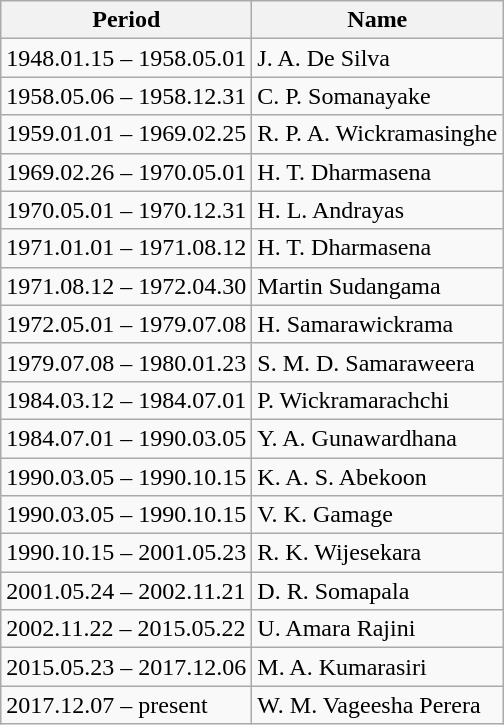<table class="wikitable">
<tr>
<th>Period</th>
<th>Name</th>
</tr>
<tr>
<td>1948.01.15 – 1958.05.01</td>
<td>J. A. De Silva</td>
</tr>
<tr>
<td>1958.05.06 – 1958.12.31</td>
<td>C. P. Somanayake</td>
</tr>
<tr>
<td>1959.01.01 – 1969.02.25</td>
<td>R. P. A. Wickramasinghe</td>
</tr>
<tr>
<td>1969.02.26 – 1970.05.01</td>
<td>H. T. Dharmasena</td>
</tr>
<tr>
<td>1970.05.01 – 1970.12.31</td>
<td>H. L. Andrayas</td>
</tr>
<tr>
<td>1971.01.01 – 1971.08.12</td>
<td>H. T. Dharmasena</td>
</tr>
<tr>
<td>1971.08.12 – 1972.04.30</td>
<td>Martin Sudangama</td>
</tr>
<tr>
<td>1972.05.01 – 1979.07.08</td>
<td>H. Samarawickrama</td>
</tr>
<tr>
<td>1979.07.08 – 1980.01.23</td>
<td>S. M. D. Samaraweera</td>
</tr>
<tr>
<td>1984.03.12 – 1984.07.01</td>
<td>P. Wickramarachchi</td>
</tr>
<tr>
<td>1984.07.01 – 1990.03.05</td>
<td>Y. A. Gunawardhana</td>
</tr>
<tr>
<td>1990.03.05 – 1990.10.15</td>
<td>K. A. S. Abekoon</td>
</tr>
<tr>
<td>1990.03.05 – 1990.10.15</td>
<td>V. K. Gamage</td>
</tr>
<tr>
<td>1990.10.15 – 2001.05.23</td>
<td>R. K. Wijesekara</td>
</tr>
<tr>
<td>2001.05.24 – 2002.11.21</td>
<td>D. R. Somapala</td>
</tr>
<tr>
<td>2002.11.22 – 2015.05.22</td>
<td>U. Amara Rajini</td>
</tr>
<tr>
<td>2015.05.23 – 2017.12.06</td>
<td>M. A. Kumarasiri</td>
</tr>
<tr>
<td>2017.12.07 – present</td>
<td>W. M. Vageesha Perera</td>
</tr>
</table>
